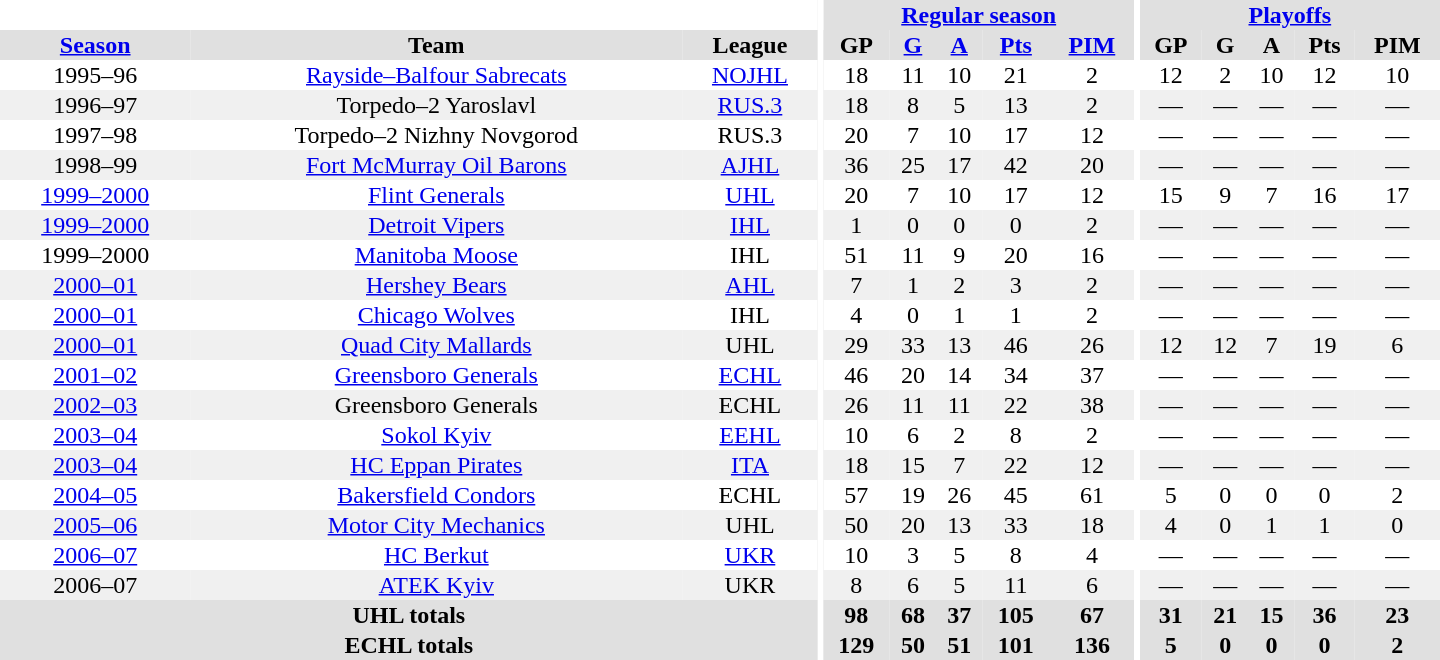<table border="0" cellpadding="1" cellspacing="0" style="text-align:center; width:60em">
<tr bgcolor="#e0e0e0">
<th colspan="3" bgcolor="#ffffff"></th>
<th rowspan="99" bgcolor="#ffffff"></th>
<th colspan="5"><a href='#'>Regular season</a></th>
<th rowspan="99" bgcolor="#ffffff"></th>
<th colspan="5"><a href='#'>Playoffs</a></th>
</tr>
<tr bgcolor="#e0e0e0">
<th><a href='#'>Season</a></th>
<th>Team</th>
<th>League</th>
<th>GP</th>
<th><a href='#'>G</a></th>
<th><a href='#'>A</a></th>
<th><a href='#'>Pts</a></th>
<th><a href='#'>PIM</a></th>
<th>GP</th>
<th>G</th>
<th>A</th>
<th>Pts</th>
<th>PIM</th>
</tr>
<tr>
<td>1995–96</td>
<td><a href='#'>Rayside–Balfour Sabrecats</a></td>
<td><a href='#'>NOJHL</a></td>
<td>18</td>
<td>11</td>
<td>10</td>
<td>21</td>
<td>2</td>
<td>12</td>
<td>2</td>
<td>10</td>
<td>12</td>
<td>10</td>
</tr>
<tr bgcolor="#f0f0f0">
<td>1996–97</td>
<td>Torpedo–2 Yaroslavl</td>
<td><a href='#'>RUS.3</a></td>
<td>18</td>
<td>8</td>
<td>5</td>
<td>13</td>
<td>2</td>
<td>—</td>
<td>—</td>
<td>—</td>
<td>—</td>
<td>—</td>
</tr>
<tr>
<td>1997–98</td>
<td>Torpedo–2 Nizhny Novgorod</td>
<td>RUS.3</td>
<td>20</td>
<td>7</td>
<td>10</td>
<td>17</td>
<td>12</td>
<td>—</td>
<td>—</td>
<td>—</td>
<td>—</td>
<td>—</td>
</tr>
<tr bgcolor="#f0f0f0">
<td>1998–99</td>
<td><a href='#'>Fort McMurray Oil Barons</a></td>
<td><a href='#'>AJHL</a></td>
<td>36</td>
<td>25</td>
<td>17</td>
<td>42</td>
<td>20</td>
<td>—</td>
<td>—</td>
<td>—</td>
<td>—</td>
<td>—</td>
</tr>
<tr>
<td><a href='#'>1999–2000</a></td>
<td><a href='#'>Flint Generals</a></td>
<td><a href='#'>UHL</a></td>
<td>20</td>
<td>7</td>
<td>10</td>
<td>17</td>
<td>12</td>
<td>15</td>
<td>9</td>
<td>7</td>
<td>16</td>
<td>17</td>
</tr>
<tr bgcolor="#f0f0f0">
<td><a href='#'>1999–2000</a></td>
<td><a href='#'>Detroit Vipers</a></td>
<td><a href='#'>IHL</a></td>
<td>1</td>
<td>0</td>
<td>0</td>
<td>0</td>
<td>2</td>
<td>—</td>
<td>—</td>
<td>—</td>
<td>—</td>
<td>—</td>
</tr>
<tr>
<td>1999–2000</td>
<td><a href='#'>Manitoba Moose</a></td>
<td>IHL</td>
<td>51</td>
<td>11</td>
<td>9</td>
<td>20</td>
<td>16</td>
<td>—</td>
<td>—</td>
<td>—</td>
<td>—</td>
<td>—</td>
</tr>
<tr bgcolor="#f0f0f0">
<td><a href='#'>2000–01</a></td>
<td><a href='#'>Hershey Bears</a></td>
<td><a href='#'>AHL</a></td>
<td>7</td>
<td>1</td>
<td>2</td>
<td>3</td>
<td>2</td>
<td>—</td>
<td>—</td>
<td>—</td>
<td>—</td>
<td>—</td>
</tr>
<tr>
<td><a href='#'>2000–01</a></td>
<td><a href='#'>Chicago Wolves</a></td>
<td>IHL</td>
<td>4</td>
<td>0</td>
<td>1</td>
<td>1</td>
<td>2</td>
<td>—</td>
<td>—</td>
<td>—</td>
<td>—</td>
<td>—</td>
</tr>
<tr bgcolor="#f0f0f0">
<td><a href='#'>2000–01</a></td>
<td><a href='#'>Quad City Mallards</a></td>
<td>UHL</td>
<td>29</td>
<td>33</td>
<td>13</td>
<td>46</td>
<td>26</td>
<td>12</td>
<td>12</td>
<td>7</td>
<td>19</td>
<td>6</td>
</tr>
<tr>
<td><a href='#'>2001–02</a></td>
<td><a href='#'>Greensboro Generals</a></td>
<td><a href='#'>ECHL</a></td>
<td>46</td>
<td>20</td>
<td>14</td>
<td>34</td>
<td>37</td>
<td>—</td>
<td>—</td>
<td>—</td>
<td>—</td>
<td>—</td>
</tr>
<tr bgcolor="#f0f0f0">
<td><a href='#'>2002–03</a></td>
<td>Greensboro Generals</td>
<td>ECHL</td>
<td>26</td>
<td>11</td>
<td>11</td>
<td>22</td>
<td>38</td>
<td>—</td>
<td>—</td>
<td>—</td>
<td>—</td>
<td>—</td>
</tr>
<tr>
<td><a href='#'>2003–04</a></td>
<td><a href='#'>Sokol Kyiv</a></td>
<td><a href='#'>EEHL</a></td>
<td>10</td>
<td>6</td>
<td>2</td>
<td>8</td>
<td>2</td>
<td>—</td>
<td>—</td>
<td>—</td>
<td>—</td>
<td>—</td>
</tr>
<tr bgcolor="#f0f0f0">
<td><a href='#'>2003–04</a></td>
<td><a href='#'>HC Eppan Pirates</a></td>
<td><a href='#'>ITA</a></td>
<td>18</td>
<td>15</td>
<td>7</td>
<td>22</td>
<td>12</td>
<td>—</td>
<td>—</td>
<td>—</td>
<td>—</td>
<td>—</td>
</tr>
<tr>
<td><a href='#'>2004–05</a></td>
<td><a href='#'>Bakersfield Condors</a></td>
<td>ECHL</td>
<td>57</td>
<td>19</td>
<td>26</td>
<td>45</td>
<td>61</td>
<td>5</td>
<td>0</td>
<td>0</td>
<td>0</td>
<td>2</td>
</tr>
<tr bgcolor="#f0f0f0">
<td><a href='#'>2005–06</a></td>
<td><a href='#'>Motor City Mechanics</a></td>
<td>UHL</td>
<td>50</td>
<td>20</td>
<td>13</td>
<td>33</td>
<td>18</td>
<td>4</td>
<td>0</td>
<td>1</td>
<td>1</td>
<td>0</td>
</tr>
<tr>
<td><a href='#'>2006–07</a></td>
<td><a href='#'>HC Berkut</a></td>
<td><a href='#'>UKR</a></td>
<td>10</td>
<td>3</td>
<td>5</td>
<td>8</td>
<td>4</td>
<td>—</td>
<td>—</td>
<td>—</td>
<td>—</td>
<td>—</td>
</tr>
<tr bgcolor="#f0f0f0">
<td>2006–07</td>
<td><a href='#'>ATEK Kyiv</a></td>
<td>UKR</td>
<td>8</td>
<td>6</td>
<td>5</td>
<td>11</td>
<td>6</td>
<td>—</td>
<td>—</td>
<td>—</td>
<td>—</td>
<td>—</td>
</tr>
<tr bgcolor="#e0e0e0">
<th colspan="3">UHL totals</th>
<th>98</th>
<th>68</th>
<th>37</th>
<th>105</th>
<th>67</th>
<th>31</th>
<th>21</th>
<th>15</th>
<th>36</th>
<th>23</th>
</tr>
<tr bgcolor="#e0e0e0">
<th colspan="3">ECHL totals</th>
<th>129</th>
<th>50</th>
<th>51</th>
<th>101</th>
<th>136</th>
<th>5</th>
<th>0</th>
<th>0</th>
<th>0</th>
<th>2</th>
</tr>
</table>
